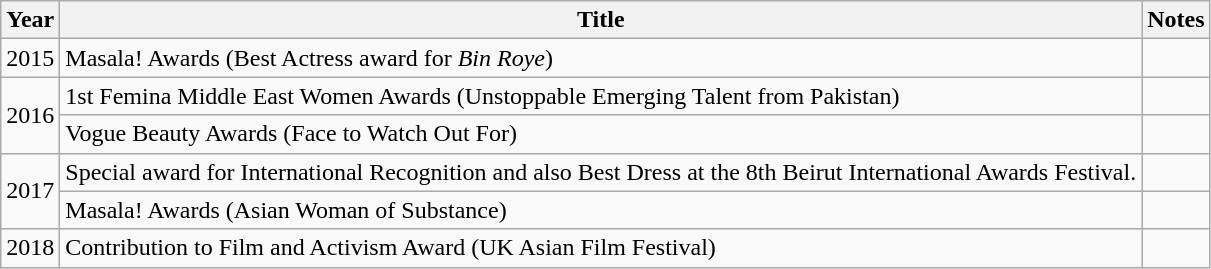<table class="wikitable">
<tr>
<th>Year</th>
<th>Title</th>
<th>Notes</th>
</tr>
<tr>
<td>2015</td>
<td>Masala! Awards (Best Actress award for <em>Bin Roye</em>)</td>
<td></td>
</tr>
<tr>
<td rowspan=2>2016</td>
<td>1st Femina Middle East Women Awards (Unstoppable Emerging Talent from Pakistan)</td>
<td></td>
</tr>
<tr>
<td>Vogue Beauty Awards (Face to Watch Out For)</td>
<td></td>
</tr>
<tr>
<td rowspan=2>2017</td>
<td>Special award for International Recognition and also Best Dress at the 8th Beirut International Awards Festival.</td>
<td></td>
</tr>
<tr>
<td>Masala! Awards (Asian Woman of Substance)</td>
<td></td>
</tr>
<tr>
<td>2018</td>
<td>Contribution to Film and Activism Award (UK Asian Film Festival)</td>
<td></td>
</tr>
</table>
